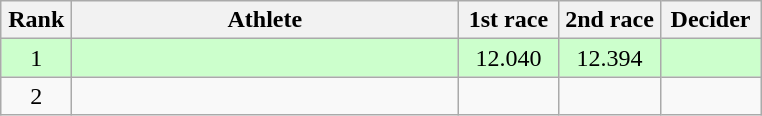<table class=wikitable style="text-align:center">
<tr>
<th width=40>Rank</th>
<th width=250>Athlete</th>
<th width=60>1st race</th>
<th width=60>2nd race</th>
<th width=60>Decider</th>
</tr>
<tr bgcolor=ccffcc>
<td>1</td>
<td align=left></td>
<td>12.040</td>
<td>12.394</td>
<td></td>
</tr>
<tr>
<td>2</td>
<td align=left></td>
<td></td>
<td></td>
<td></td>
</tr>
</table>
